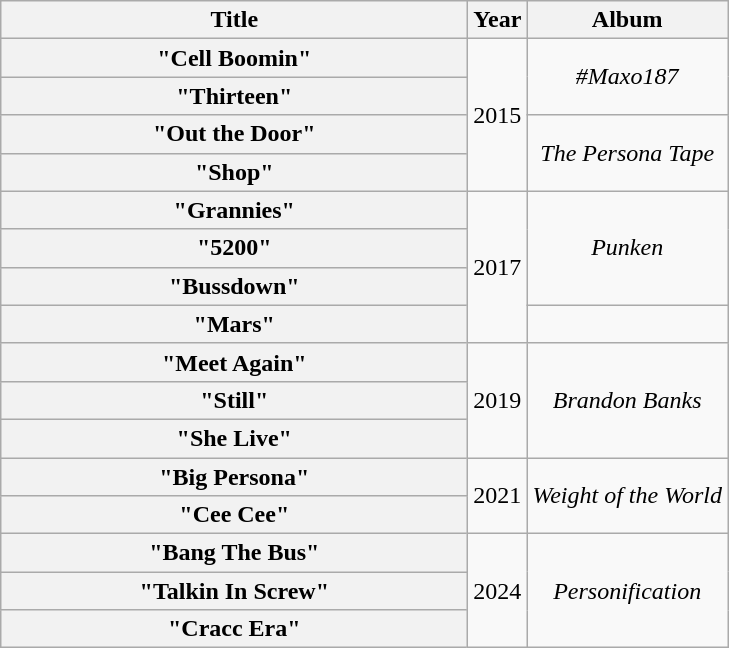<table class="wikitable plainrowheaders" style="text-align:center;">
<tr>
<th scope="col" style="width:19em;">Title</th>
<th scope="col">Year</th>
<th scope="col">Album</th>
</tr>
<tr>
<th scope="row">"Cell Boomin"<br></th>
<td rowspan="4">2015</td>
<td rowspan="2"><em>#Maxo187</em></td>
</tr>
<tr>
<th scope="row">"Thirteen"</th>
</tr>
<tr>
<th scope="row">"Out the Door"<br></th>
<td rowspan="2"><em>The Persona Tape</em></td>
</tr>
<tr>
<th scope="row">"Shop"</th>
</tr>
<tr>
<th scope="row">"Grannies"</th>
<td rowspan="4">2017</td>
<td rowspan="3"><em>Punken</em></td>
</tr>
<tr>
<th scope="row">"5200"</th>
</tr>
<tr>
<th scope="row">"Bussdown"</th>
</tr>
<tr>
<th scope="row">"Mars"<br></th>
<td></td>
</tr>
<tr>
<th scope="row">"Meet Again"</th>
<td rowspan="3">2019</td>
<td rowspan="3"><em>Brandon Banks</em></td>
</tr>
<tr>
<th scope="row">"Still"</th>
</tr>
<tr>
<th scope="row">"She Live"<br></th>
</tr>
<tr>
<th scope="row">"Big Persona"<br></th>
<td rowspan="2">2021</td>
<td rowspan="2"><em>Weight of the World</em></td>
</tr>
<tr>
<th scope="row">"Cee Cee"<br></th>
</tr>
<tr>
<th scope="row">"Bang The Bus"</th>
<td rowspan="3">2024</td>
<td rowspan="3"><em>Personification</em></td>
</tr>
<tr>
<th scope="row">"Talkin In Screw"<br></th>
</tr>
<tr>
<th scope="row">"Cracc Era"<br></th>
</tr>
</table>
